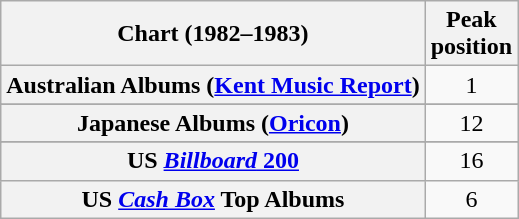<table class="wikitable sortable plainrowheaders" style="text-align:center">
<tr>
<th scope="col">Chart (1982–1983)</th>
<th scope="col">Peak<br>position</th>
</tr>
<tr>
<th scope="row">Australian Albums (<a href='#'>Kent Music Report</a>)</th>
<td>1</td>
</tr>
<tr>
</tr>
<tr>
<th scope="row">Japanese Albums (<a href='#'>Oricon</a>)</th>
<td>12</td>
</tr>
<tr>
</tr>
<tr>
<th scope="row">US <a href='#'><em>Billboard</em> 200</a></th>
<td>16</td>
</tr>
<tr>
<th scope="row">US <em><a href='#'>Cash Box</a></em> Top Albums</th>
<td align="center">6</td>
</tr>
</table>
